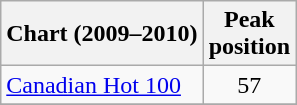<table class="wikitable sortable">
<tr>
<th align="left">Chart (2009–2010)</th>
<th align="center">Peak <br>position</th>
</tr>
<tr>
<td align="left"><a href='#'>Canadian Hot 100</a></td>
<td align="center">57</td>
</tr>
<tr>
</tr>
</table>
